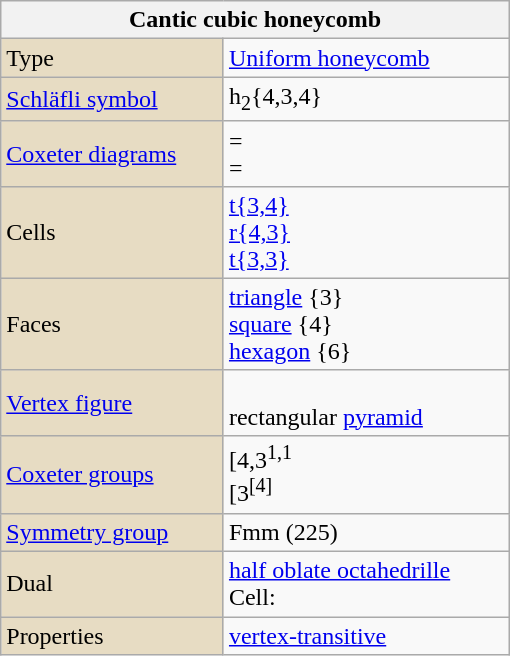<table class="wikitable" align="right" style="margin-left:10px" width="340">
<tr>
<th bgcolor=#e7dcc3 colspan=2>Cantic cubic honeycomb<br></th>
</tr>
<tr>
<td bgcolor=#e7dcc3>Type</td>
<td><a href='#'>Uniform honeycomb</a></td>
</tr>
<tr>
<td bgcolor=#e7dcc3><a href='#'>Schläfli symbol</a></td>
<td>h<sub>2</sub>{4,3,4}</td>
</tr>
<tr>
<td bgcolor=#e7dcc3><a href='#'>Coxeter diagrams</a></td>
<td> = <br> = </td>
</tr>
<tr>
<td bgcolor=#e7dcc3>Cells</td>
<td><a href='#'>t{3,4}</a> <br><a href='#'>r{4,3}</a> <br><a href='#'>t{3,3}</a> </td>
</tr>
<tr>
<td bgcolor=#e7dcc3>Faces</td>
<td><a href='#'>triangle</a> {3}<br><a href='#'>square</a> {4}<br><a href='#'>hexagon</a> {6}</td>
</tr>
<tr>
<td bgcolor=#e7dcc3><a href='#'>Vertex figure</a></td>
<td><br>rectangular <a href='#'>pyramid</a></td>
</tr>
<tr>
<td bgcolor=#e7dcc3><a href='#'>Coxeter groups</a></td>
<td>[4,3<sup>1,1</sup><br>[3<sup>[4]</sup></td>
</tr>
<tr>
<td bgcolor=#e7dcc3><a href='#'>Symmetry group</a></td>
<td>Fmm (225)</td>
</tr>
<tr>
<td bgcolor=#e7dcc3>Dual</td>
<td><a href='#'>half oblate octahedrille</a><br>Cell: </td>
</tr>
<tr>
<td bgcolor=#e7dcc3>Properties</td>
<td><a href='#'>vertex-transitive</a></td>
</tr>
</table>
